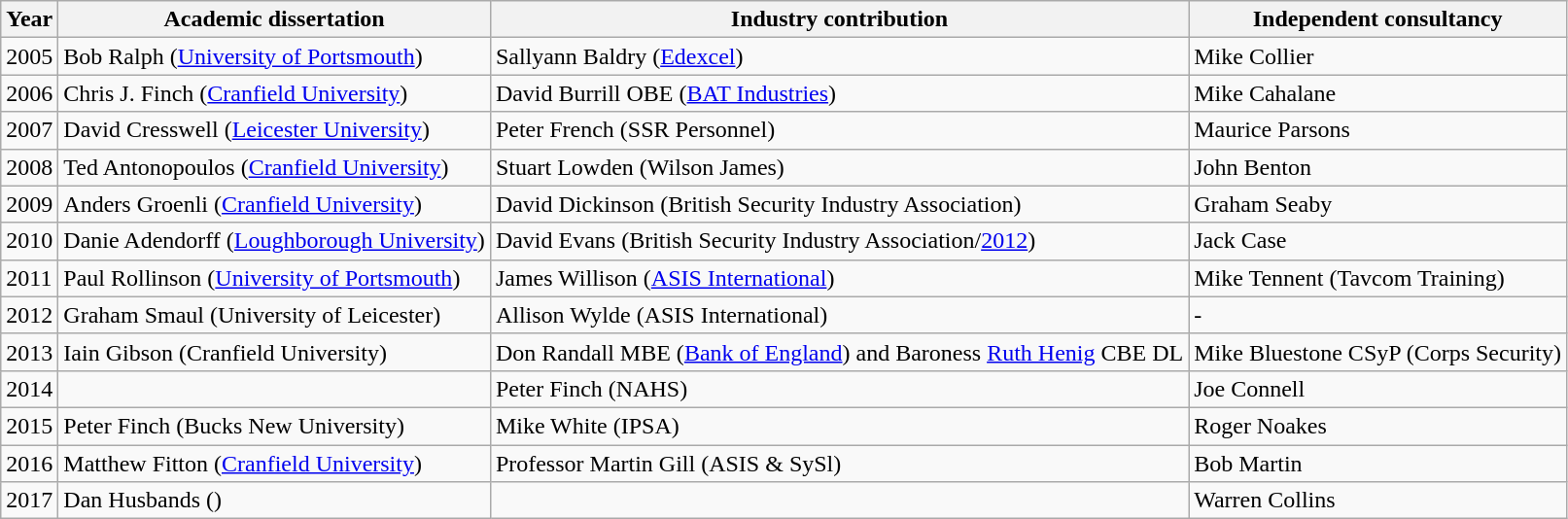<table class="wikitable" border="1">
<tr>
<th>Year</th>
<th>Academic dissertation</th>
<th>Industry contribution</th>
<th>Independent consultancy</th>
</tr>
<tr>
<td>2005</td>
<td>Bob Ralph (<a href='#'>University of Portsmouth</a>)</td>
<td>Sallyann Baldry (<a href='#'>Edexcel</a>)</td>
<td>Mike Collier</td>
</tr>
<tr>
<td>2006</td>
<td>Chris J. Finch (<a href='#'>Cranfield University</a>)</td>
<td>David Burrill OBE (<a href='#'>BAT Industries</a>)</td>
<td>Mike Cahalane</td>
</tr>
<tr>
<td>2007</td>
<td>David Cresswell (<a href='#'>Leicester University</a>)</td>
<td>Peter French (SSR Personnel)</td>
<td>Maurice Parsons</td>
</tr>
<tr>
<td>2008</td>
<td>Ted Antonopoulos (<a href='#'>Cranfield University</a>)</td>
<td>Stuart Lowden (Wilson James)</td>
<td>John Benton</td>
</tr>
<tr>
<td>2009</td>
<td>Anders Groenli (<a href='#'>Cranfield University</a>)</td>
<td>David Dickinson (British Security Industry Association)</td>
<td>Graham Seaby</td>
</tr>
<tr>
<td>2010</td>
<td>Danie Adendorff (<a href='#'>Loughborough University</a>)</td>
<td>David Evans (British Security Industry Association/<a href='#'>2012</a>)</td>
<td>Jack Case</td>
</tr>
<tr>
<td>2011</td>
<td>Paul Rollinson (<a href='#'>University of Portsmouth</a>)</td>
<td>James Willison (<a href='#'>ASIS International</a>)</td>
<td>Mike Tennent (Tavcom Training)</td>
</tr>
<tr>
<td>2012</td>
<td>Graham Smaul (University of Leicester) </td>
<td>Allison Wylde (ASIS International) </td>
<td>-</td>
</tr>
<tr>
<td>2013</td>
<td>Iain Gibson (Cranfield University)</td>
<td>Don Randall MBE (<a href='#'>Bank of England</a>) and Baroness <a href='#'>Ruth Henig</a> CBE DL</td>
<td>Mike Bluestone CSyP (Corps Security)</td>
</tr>
<tr>
<td>2014</td>
<td></td>
<td>Peter Finch (NAHS)</td>
<td>Joe Connell</td>
</tr>
<tr>
<td>2015</td>
<td>Peter Finch (Bucks New University)</td>
<td>Mike White (IPSA)</td>
<td>Roger Noakes</td>
</tr>
<tr>
<td>2016</td>
<td>Matthew Fitton (<a href='#'>Cranfield University</a>)</td>
<td>Professor Martin Gill (ASIS & SySl)</td>
<td>Bob Martin</td>
</tr>
<tr>
<td>2017</td>
<td>Dan Husbands ()</td>
<td></td>
<td>Warren Collins</td>
</tr>
</table>
